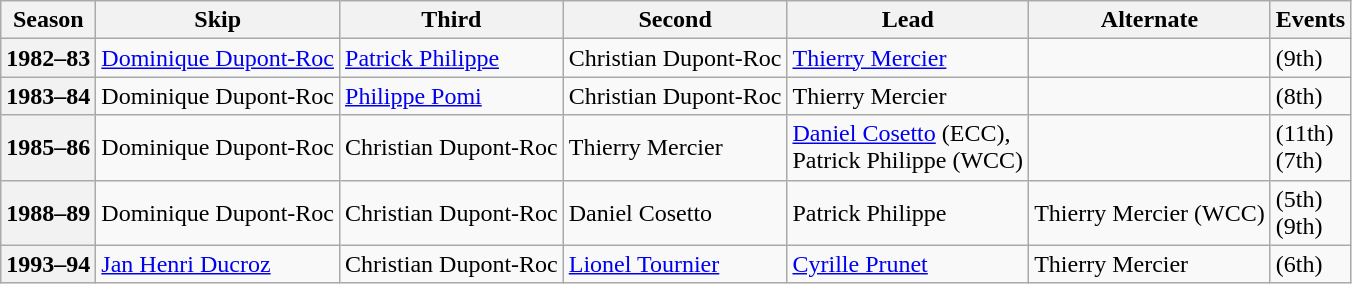<table class="wikitable">
<tr>
<th scope="col">Season</th>
<th scope="col">Skip</th>
<th scope="col">Third</th>
<th scope="col">Second</th>
<th scope="col">Lead</th>
<th scope="col">Alternate</th>
<th scope="col">Events</th>
</tr>
<tr>
<th scope="row">1982–83</th>
<td><a href='#'>Dominique Dupont-Roc</a></td>
<td><a href='#'>Patrick Philippe</a></td>
<td>Christian Dupont-Roc</td>
<td><a href='#'>Thierry Mercier</a></td>
<td></td>
<td> (9th)</td>
</tr>
<tr>
<th scope="row">1983–84</th>
<td>Dominique Dupont-Roc</td>
<td><a href='#'>Philippe Pomi</a></td>
<td>Christian Dupont-Roc</td>
<td>Thierry Mercier</td>
<td></td>
<td> (8th)</td>
</tr>
<tr>
<th scope="row">1985–86</th>
<td>Dominique Dupont-Roc</td>
<td>Christian Dupont-Roc</td>
<td>Thierry Mercier</td>
<td><a href='#'>Daniel Cosetto</a> (ECC),<br>Patrick Philippe (WCC)</td>
<td></td>
<td> (11th)<br> (7th)</td>
</tr>
<tr>
<th scope="row">1988–89</th>
<td>Dominique Dupont-Roc</td>
<td>Christian Dupont-Roc</td>
<td>Daniel Cosetto</td>
<td>Patrick Philippe</td>
<td>Thierry Mercier (WCC)</td>
<td> (5th)<br> (9th)</td>
</tr>
<tr>
<th scope="row">1993–94</th>
<td><a href='#'>Jan Henri Ducroz</a></td>
<td>Christian Dupont-Roc</td>
<td><a href='#'>Lionel Tournier</a></td>
<td><a href='#'>Cyrille Prunet</a></td>
<td>Thierry Mercier</td>
<td> (6th)</td>
</tr>
</table>
